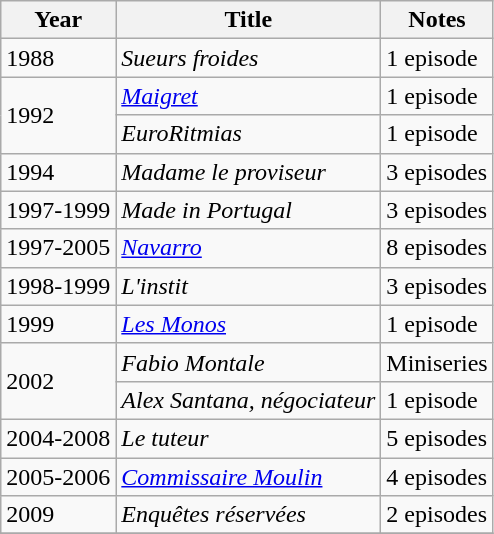<table class="wikitable">
<tr>
<th>Year</th>
<th>Title</th>
<th>Notes</th>
</tr>
<tr>
<td>1988</td>
<td><em>Sueurs froides</em></td>
<td>1 episode</td>
</tr>
<tr>
<td rowspan=2>1992</td>
<td><em><a href='#'>Maigret</a></em></td>
<td>1 episode</td>
</tr>
<tr>
<td><em>EuroRitmias</em></td>
<td>1 episode</td>
</tr>
<tr>
<td>1994</td>
<td><em>Madame le proviseur</em></td>
<td>3 episodes</td>
</tr>
<tr>
<td>1997-1999</td>
<td><em>Made in Portugal</em></td>
<td>3 episodes</td>
</tr>
<tr>
<td>1997-2005</td>
<td><em><a href='#'>Navarro</a></em></td>
<td>8 episodes</td>
</tr>
<tr>
<td>1998-1999</td>
<td><em>L'instit</em></td>
<td>3 episodes</td>
</tr>
<tr>
<td>1999</td>
<td><em><a href='#'>Les Monos</a></em></td>
<td>1 episode</td>
</tr>
<tr>
<td rowspan=2>2002</td>
<td><em>Fabio Montale</em></td>
<td>Miniseries</td>
</tr>
<tr>
<td><em>Alex Santana, négociateur</em></td>
<td>1 episode</td>
</tr>
<tr>
<td>2004-2008</td>
<td><em>Le tuteur</em></td>
<td>5 episodes</td>
</tr>
<tr>
<td>2005-2006</td>
<td><em><a href='#'>Commissaire Moulin</a></em></td>
<td>4 episodes</td>
</tr>
<tr>
<td>2009</td>
<td><em>Enquêtes réservées</em></td>
<td>2 episodes</td>
</tr>
<tr>
</tr>
</table>
